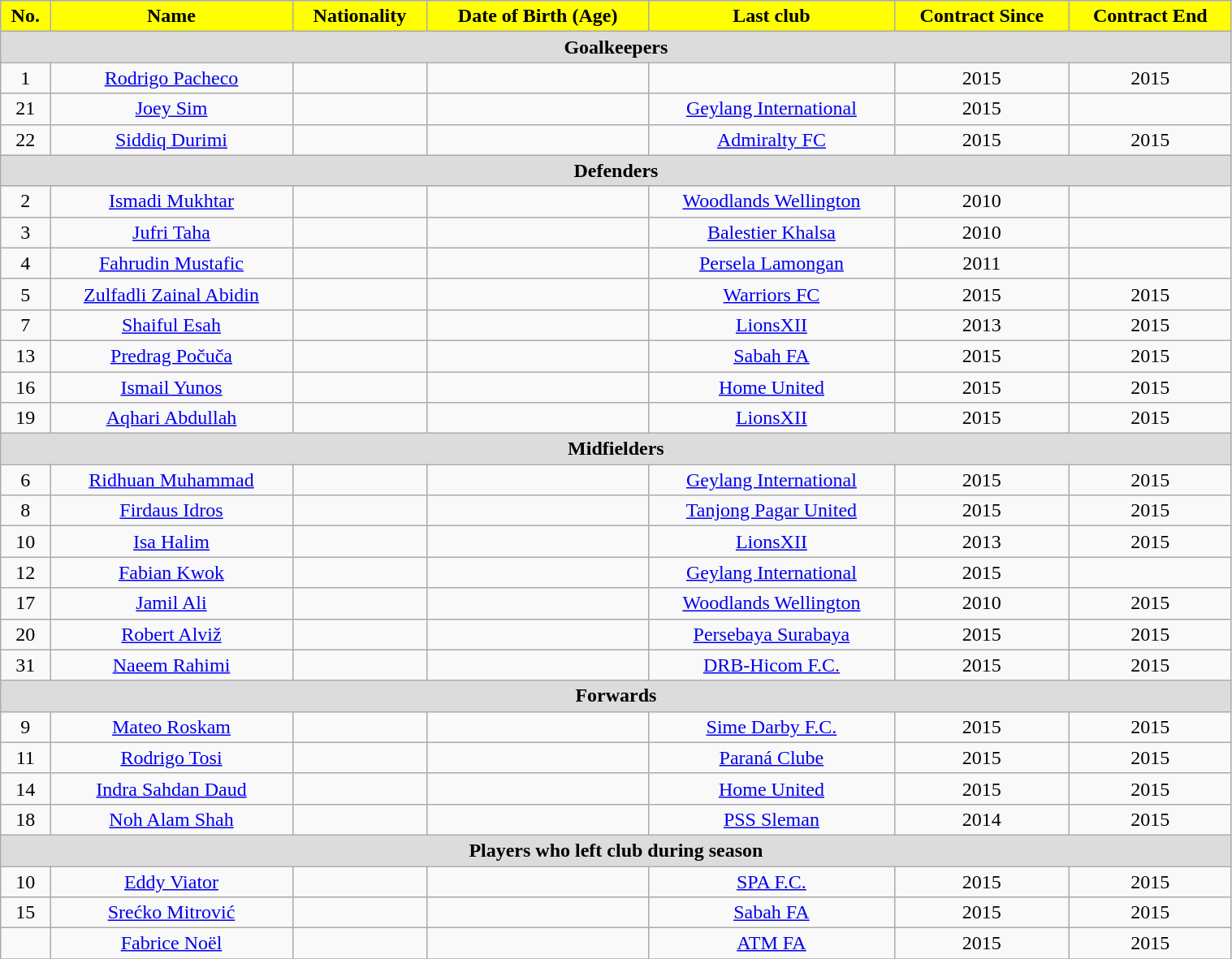<table class="wikitable" style="text-align:center; font-size:100%; width:80%;">
<tr>
<th style="background:#FFFF00; color:black; text-align:center;">No.</th>
<th style="background:#FFFF00; color:black; text-align:center;">Name</th>
<th style="background:#FFFF00; color:black; text-align:center;">Nationality</th>
<th style="background:#FFFF00; color:black; text-align:center;">Date of Birth (Age)</th>
<th style="background:#FFFF00; color:black; text-align:center;">Last club</th>
<th style="background:#FFFF00; color:black; text-align:center;">Contract Since</th>
<th style="background:#FFFF00; color:black; text-align:center;">Contract End</th>
</tr>
<tr>
<th colspan="8" style="background:#dcdcdc; text-align:center;">Goalkeepers</th>
</tr>
<tr>
<td>1</td>
<td><a href='#'>Rodrigo Pacheco</a></td>
<td></td>
<td></td>
<td></td>
<td>2015</td>
<td>2015</td>
</tr>
<tr>
<td>21</td>
<td><a href='#'>Joey Sim</a></td>
<td></td>
<td></td>
<td><a href='#'>Geylang International</a></td>
<td>2015</td>
<td></td>
</tr>
<tr>
<td>22</td>
<td><a href='#'>Siddiq Durimi</a></td>
<td></td>
<td></td>
<td><a href='#'>Admiralty FC</a></td>
<td>2015</td>
<td>2015</td>
</tr>
<tr>
<th colspan="8" style="background:#dcdcdc; text-align:center;">Defenders</th>
</tr>
<tr>
<td>2</td>
<td><a href='#'>Ismadi Mukhtar</a></td>
<td></td>
<td></td>
<td><a href='#'>Woodlands Wellington</a></td>
<td>2010</td>
<td></td>
</tr>
<tr>
<td>3</td>
<td><a href='#'>Jufri Taha</a></td>
<td></td>
<td></td>
<td><a href='#'>Balestier Khalsa</a></td>
<td>2010</td>
<td></td>
</tr>
<tr>
<td>4</td>
<td><a href='#'>Fahrudin Mustafic</a></td>
<td></td>
<td></td>
<td><a href='#'>Persela Lamongan</a></td>
<td>2011</td>
<td></td>
</tr>
<tr>
<td>5</td>
<td><a href='#'>Zulfadli Zainal Abidin</a></td>
<td></td>
<td></td>
<td> <a href='#'>Warriors FC</a></td>
<td>2015</td>
<td>2015</td>
</tr>
<tr>
<td>7</td>
<td><a href='#'>Shaiful Esah</a></td>
<td></td>
<td></td>
<td> <a href='#'>LionsXII</a></td>
<td>2013</td>
<td>2015</td>
</tr>
<tr>
<td>13</td>
<td><a href='#'>Predrag Počuča</a></td>
<td></td>
<td></td>
<td> <a href='#'>Sabah FA</a></td>
<td>2015</td>
<td>2015</td>
</tr>
<tr>
<td>16</td>
<td><a href='#'>Ismail Yunos</a></td>
<td></td>
<td></td>
<td> <a href='#'>Home United</a></td>
<td>2015</td>
<td>2015</td>
</tr>
<tr>
<td>19</td>
<td><a href='#'>Aqhari Abdullah</a></td>
<td></td>
<td></td>
<td> <a href='#'>LionsXII</a></td>
<td>2015</td>
<td>2015</td>
</tr>
<tr>
<th colspan="8" style="background:#dcdcdc; text-align:center;">Midfielders</th>
</tr>
<tr>
<td>6</td>
<td><a href='#'>Ridhuan Muhammad</a></td>
<td></td>
<td></td>
<td> <a href='#'>Geylang International</a></td>
<td>2015</td>
<td>2015</td>
</tr>
<tr>
<td>8</td>
<td><a href='#'>Firdaus Idros</a></td>
<td></td>
<td></td>
<td> <a href='#'>Tanjong Pagar United</a></td>
<td>2015</td>
<td>2015</td>
</tr>
<tr>
<td>10</td>
<td><a href='#'>Isa Halim</a></td>
<td></td>
<td></td>
<td> <a href='#'>LionsXII</a></td>
<td>2013</td>
<td>2015</td>
</tr>
<tr>
<td>12</td>
<td><a href='#'>Fabian Kwok</a></td>
<td></td>
<td></td>
<td> <a href='#'>Geylang International</a></td>
<td>2015</td>
<td></td>
</tr>
<tr>
<td>17</td>
<td><a href='#'>Jamil Ali</a></td>
<td></td>
<td></td>
<td> <a href='#'>Woodlands Wellington</a></td>
<td>2010</td>
<td>2015</td>
</tr>
<tr>
<td>20</td>
<td><a href='#'>Robert Alviž</a></td>
<td></td>
<td></td>
<td> <a href='#'>Persebaya Surabaya</a></td>
<td>2015</td>
<td>2015</td>
</tr>
<tr>
<td>31</td>
<td><a href='#'>Naeem Rahimi</a></td>
<td></td>
<td></td>
<td> <a href='#'>DRB-Hicom F.C.</a></td>
<td>2015</td>
<td>2015</td>
</tr>
<tr>
<th colspan="8" style="background:#dcdcdc; text-align:center;">Forwards</th>
</tr>
<tr>
<td>9</td>
<td><a href='#'>Mateo Roskam</a></td>
<td></td>
<td></td>
<td> <a href='#'>Sime Darby F.C.</a></td>
<td>2015</td>
<td>2015</td>
</tr>
<tr>
<td>11</td>
<td><a href='#'>Rodrigo Tosi</a></td>
<td></td>
<td></td>
<td> <a href='#'>Paraná Clube</a></td>
<td>2015</td>
<td>2015</td>
</tr>
<tr>
<td>14</td>
<td><a href='#'>Indra Sahdan Daud</a></td>
<td></td>
<td></td>
<td> <a href='#'>Home United</a></td>
<td>2015</td>
<td>2015</td>
</tr>
<tr>
<td>18</td>
<td><a href='#'>Noh Alam Shah</a></td>
<td></td>
<td></td>
<td> <a href='#'>PSS Sleman</a></td>
<td>2014</td>
<td>2015</td>
</tr>
<tr>
<th colspan="8" style="background:#dcdcdc; text-align:center;">Players who left club during season</th>
</tr>
<tr>
<td>10</td>
<td><a href='#'>Eddy Viator</a></td>
<td></td>
<td></td>
<td> <a href='#'>SPA F.C.</a></td>
<td>2015</td>
<td>2015</td>
</tr>
<tr>
<td>15</td>
<td><a href='#'>Srećko Mitrović</a></td>
<td></td>
<td></td>
<td> <a href='#'>Sabah FA</a></td>
<td>2015</td>
<td>2015</td>
</tr>
<tr>
<td></td>
<td><a href='#'>Fabrice Noël</a></td>
<td></td>
<td></td>
<td> <a href='#'>ATM FA</a></td>
<td>2015</td>
<td>2015</td>
</tr>
<tr>
</tr>
</table>
